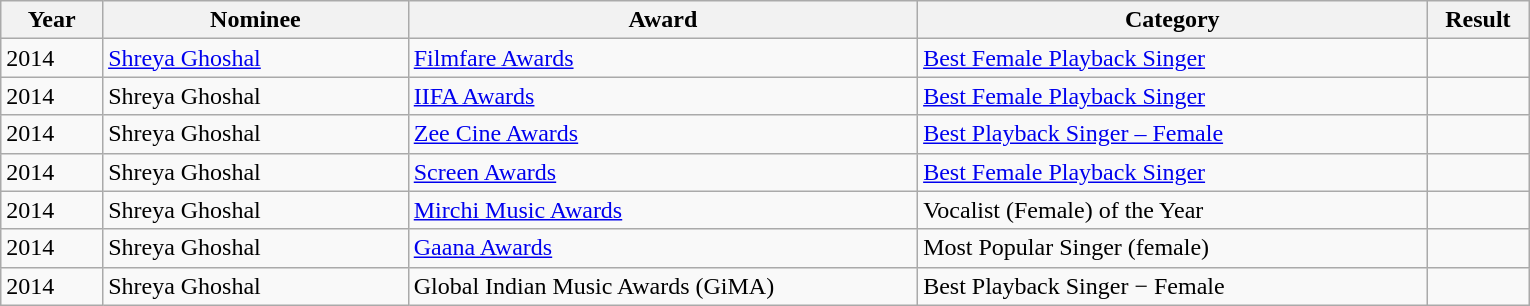<table class="wikitable sortable">
<tr>
<th width=5%>Year</th>
<th width=15%>Nominee</th>
<th width=25%>Award</th>
<th width=25%>Category</th>
<th width=5%>Result</th>
</tr>
<tr>
<td>2014</td>
<td><a href='#'>Shreya Ghoshal</a></td>
<td><a href='#'>Filmfare Awards</a></td>
<td><a href='#'>Best Female Playback Singer</a></td>
<td></td>
</tr>
<tr>
<td>2014</td>
<td>Shreya Ghoshal</td>
<td><a href='#'>IIFA Awards</a></td>
<td><a href='#'>Best Female Playback Singer</a></td>
<td></td>
</tr>
<tr>
<td>2014</td>
<td>Shreya Ghoshal</td>
<td><a href='#'>Zee Cine Awards</a></td>
<td><a href='#'>Best Playback Singer – Female</a></td>
<td></td>
</tr>
<tr>
<td>2014</td>
<td>Shreya Ghoshal</td>
<td><a href='#'>Screen Awards</a></td>
<td><a href='#'>Best Female Playback Singer</a></td>
<td></td>
</tr>
<tr>
<td>2014</td>
<td>Shreya Ghoshal</td>
<td><a href='#'>Mirchi Music Awards</a></td>
<td>Vocalist (Female) of the Year</td>
<td></td>
</tr>
<tr>
<td>2014</td>
<td>Shreya Ghoshal</td>
<td><a href='#'>Gaana Awards</a></td>
<td>Most Popular Singer (female)</td>
<td></td>
</tr>
<tr>
<td>2014</td>
<td>Shreya Ghoshal</td>
<td>Global Indian Music Awards (GiMA)</td>
<td>Best Playback Singer − Female</td>
<td></td>
</tr>
</table>
